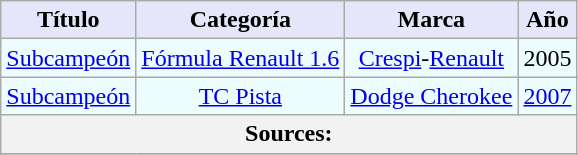<table border="0" style="background:#ffffff; text-align:center" class="wikitable">
<tr>
<th style="background:Lavender; color:Black">Título</th>
<th style="background:Lavender; color:Black">Categoría</th>
<th style="background:Lavender; color:Black">Marca</th>
<th style="background:Lavender; color:Black">Año</th>
</tr>
<tr>
<td rowspan=1 style="text-align:center; background:#ECFCFF"><a href='#'>Subcampeón</a></td>
<td rowspan=1 style="background:#ECFCFF"> <a href='#'>Fórmula Renault 1.6</a></td>
<td rowspan=1 style="text-align:center; background:#ECFCFF"><a href='#'>Crespi</a>-<a href='#'>Renault</a></td>
<td rowspan=1 style="text-align:center; background:#ECFCFF">2005</td>
</tr>
<tr>
<td rowspan=1 style="text-align:center; background:#ECFCFF"><a href='#'>Subcampeón</a></td>
<td rowspan=1 style="background:#ECFCFF"> <a href='#'>TC Pista</a></td>
<td rowspan=1 style="text-align:center; background:#ECFCFF"><a href='#'>Dodge Cherokee</a></td>
<td rowspan=1 style="text-align:center; background:#ECFCFF"><a href='#'>2007</a></td>
</tr>
<tr>
<th colspan="4">Sources:</th>
</tr>
<tr>
</tr>
</table>
